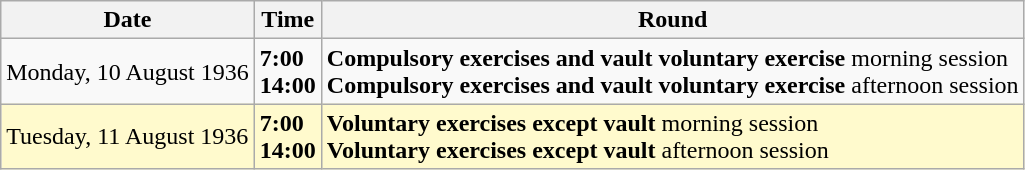<table class="wikitable">
<tr>
<th>Date</th>
<th>Time</th>
<th>Round</th>
</tr>
<tr>
<td>Monday, 10 August 1936</td>
<td><strong>7:00</strong><br><strong>14:00</strong></td>
<td><strong>Compulsory exercises and vault voluntary exercise</strong> morning session<br><strong>Compulsory exercises and vault voluntary exercise</strong> afternoon session</td>
</tr>
<tr style=background:lemonchiffon>
<td>Tuesday, 11 August 1936</td>
<td><strong>7:00</strong><br><strong>14:00</strong></td>
<td><strong>Voluntary exercises except vault</strong> morning session<br><strong>Voluntary exercises except vault</strong> afternoon session</td>
</tr>
</table>
